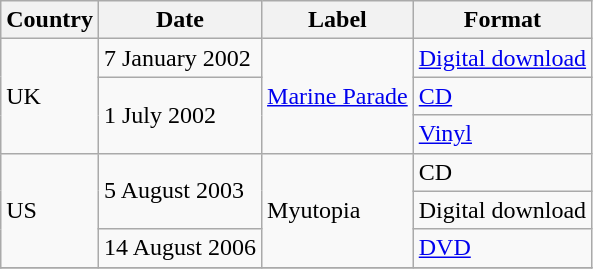<table class="sortable wikitable">
<tr>
<th>Country</th>
<th>Date</th>
<th>Label</th>
<th>Format</th>
</tr>
<tr>
<td rowspan="3">UK</td>
<td>7 January 2002</td>
<td rowspan="3"><a href='#'>Marine Parade</a></td>
<td><a href='#'>Digital download</a></td>
</tr>
<tr>
<td rowspan="2">1 July 2002</td>
<td><a href='#'>CD</a></td>
</tr>
<tr>
<td><a href='#'>Vinyl</a></td>
</tr>
<tr>
<td rowspan="3">US</td>
<td rowspan="2">5 August 2003</td>
<td rowspan="3">Myutopia</td>
<td>CD</td>
</tr>
<tr>
<td>Digital download</td>
</tr>
<tr>
<td>14 August 2006</td>
<td><a href='#'>DVD</a></td>
</tr>
<tr>
</tr>
</table>
